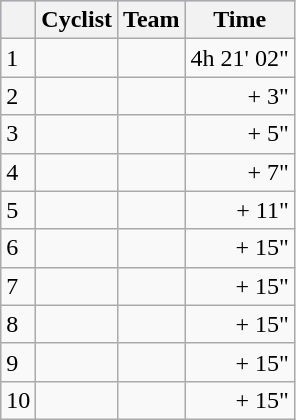<table class="wikitable">
<tr style="background:#ccccff;">
<th></th>
<th>Cyclist</th>
<th>Team</th>
<th>Time</th>
</tr>
<tr>
<td>1</td>
<td></td>
<td></td>
<td align="right">4h 21' 02"</td>
</tr>
<tr>
<td>2</td>
<td></td>
<td></td>
<td align="right">+ 3"</td>
</tr>
<tr>
<td>3</td>
<td></td>
<td></td>
<td align="right">+ 5"</td>
</tr>
<tr>
<td>4</td>
<td></td>
<td></td>
<td align="right">+ 7"</td>
</tr>
<tr>
<td>5</td>
<td></td>
<td></td>
<td align="right">+ 11"</td>
</tr>
<tr>
<td>6</td>
<td></td>
<td></td>
<td align="right">+ 15"</td>
</tr>
<tr>
<td>7</td>
<td></td>
<td></td>
<td align="right">+ 15"</td>
</tr>
<tr>
<td>8</td>
<td></td>
<td></td>
<td align="right">+ 15"</td>
</tr>
<tr>
<td>9</td>
<td></td>
<td></td>
<td align="right">+ 15"</td>
</tr>
<tr>
<td>10</td>
<td></td>
<td></td>
<td align="right">+ 15"</td>
</tr>
</table>
